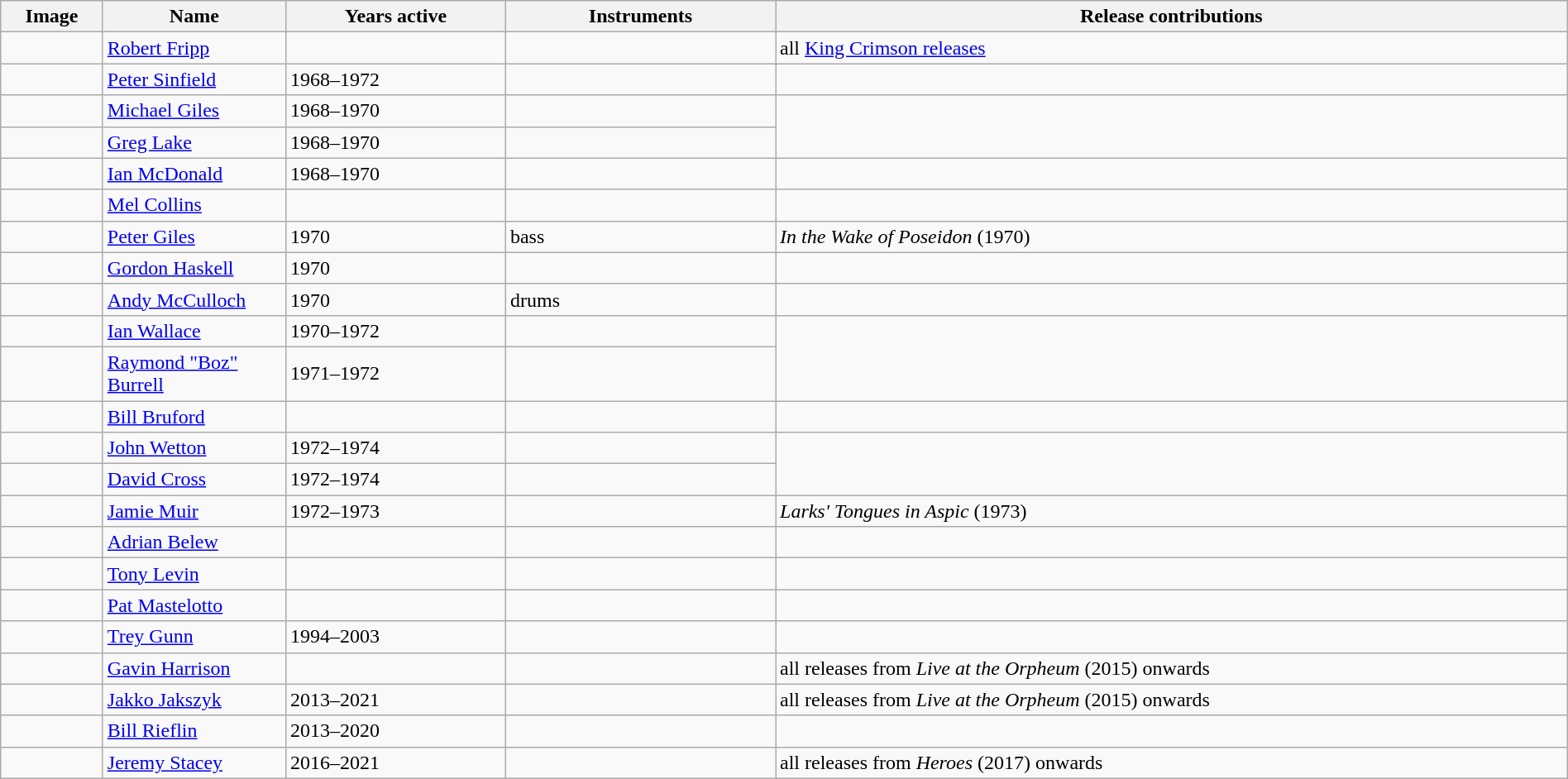<table class="wikitable" border="1" width="100%">
<tr>
<th width="75">Image</th>
<th width="140">Name</th>
<th width="170">Years active</th>
<th width="210">Instruments</th>
<th>Release contributions</th>
</tr>
<tr>
<td></td>
<td><a href='#'>Robert Fripp</a></td>
<td></td>
<td></td>
<td>all <a href='#'>King Crimson releases</a></td>
</tr>
<tr>
<td></td>
<td><a href='#'>Peter Sinfield</a></td>
<td>1968–1972 </td>
<td></td>
<td></td>
</tr>
<tr>
<td></td>
<td><a href='#'>Michael Giles</a></td>
<td>1968–1970</td>
<td></td>
<td rowspan="2"></td>
</tr>
<tr>
<td></td>
<td><a href='#'>Greg Lake</a></td>
<td>1968–1970 </td>
<td></td>
</tr>
<tr>
<td></td>
<td><a href='#'>Ian McDonald</a></td>
<td>1968–1970 </td>
<td></td>
<td></td>
</tr>
<tr>
<td></td>
<td><a href='#'>Mel Collins</a></td>
<td></td>
<td></td>
<td></td>
</tr>
<tr>
<td></td>
<td><a href='#'>Peter Giles</a></td>
<td>1970</td>
<td>bass</td>
<td><em>In the Wake of Poseidon</em> (1970)</td>
</tr>
<tr>
<td></td>
<td><a href='#'>Gordon Haskell</a></td>
<td>1970  </td>
<td></td>
<td></td>
</tr>
<tr>
<td></td>
<td><a href='#'>Andy McCulloch</a></td>
<td>1970</td>
<td>drums</td>
<td></td>
</tr>
<tr>
<td></td>
<td><a href='#'>Ian Wallace</a></td>
<td>1970–1972 </td>
<td></td>
<td rowspan="2"></td>
</tr>
<tr>
<td></td>
<td><a href='#'>Raymond "Boz" Burrell</a></td>
<td>1971–1972 </td>
<td></td>
</tr>
<tr>
<td></td>
<td><a href='#'>Bill Bruford</a></td>
<td></td>
<td></td>
<td></td>
</tr>
<tr>
<td></td>
<td><a href='#'>John Wetton</a></td>
<td>1972–1974 </td>
<td></td>
<td rowspan="2"></td>
</tr>
<tr>
<td></td>
<td><a href='#'>David Cross</a></td>
<td>1972–1974</td>
<td></td>
</tr>
<tr>
<td></td>
<td><a href='#'>Jamie Muir</a></td>
<td>1972–1973 </td>
<td></td>
<td><em>Larks' Tongues in Aspic</em> (1973)</td>
</tr>
<tr>
<td></td>
<td><a href='#'>Adrian Belew</a></td>
<td></td>
<td></td>
<td></td>
</tr>
<tr>
<td></td>
<td><a href='#'>Tony Levin</a></td>
<td></td>
<td></td>
<td></td>
</tr>
<tr>
<td></td>
<td><a href='#'>Pat Mastelotto</a></td>
<td></td>
<td></td>
<td></td>
</tr>
<tr>
<td></td>
<td><a href='#'>Trey Gunn</a></td>
<td>1994–2003</td>
<td></td>
<td></td>
</tr>
<tr>
<td></td>
<td><a href='#'>Gavin Harrison</a></td>
<td></td>
<td></td>
<td>all releases from <em>Live at the Orpheum</em> (2015) onwards</td>
</tr>
<tr>
<td></td>
<td><a href='#'>Jakko Jakszyk</a></td>
<td>2013–2021</td>
<td></td>
<td>all releases from <em>Live at the Orpheum</em> (2015) onwards</td>
</tr>
<tr>
<td></td>
<td><a href='#'>Bill Rieflin</a></td>
<td>2013–2020 </td>
<td></td>
<td></td>
</tr>
<tr>
<td></td>
<td><a href='#'>Jeremy Stacey</a></td>
<td>2016–2021</td>
<td><br></td>
<td>all releases from <em>Heroes</em> (2017) onwards</td>
</tr>
</table>
